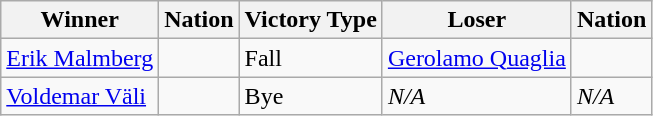<table class="wikitable sortable" style="text-align:left;">
<tr>
<th>Winner</th>
<th>Nation</th>
<th>Victory Type</th>
<th>Loser</th>
<th>Nation</th>
</tr>
<tr>
<td><a href='#'>Erik Malmberg</a></td>
<td></td>
<td>Fall</td>
<td><a href='#'>Gerolamo Quaglia</a></td>
<td></td>
</tr>
<tr>
<td><a href='#'>Voldemar Väli</a></td>
<td></td>
<td>Bye</td>
<td><em>N/A</em></td>
<td><em>N/A</em></td>
</tr>
</table>
